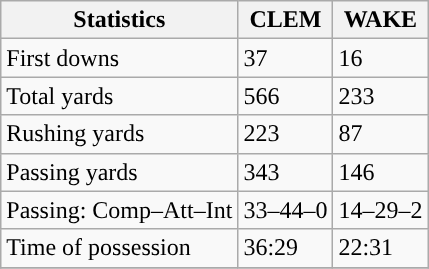<table class="wikitable" style="float: left;">
<tr>
<th>Statistics</th>
<th>CLEM</th>
<th>WAKE</th>
</tr>
<tr>
<td>First downs</td>
<td>37</td>
<td>16</td>
</tr>
<tr>
<td>Total yards</td>
<td>566</td>
<td>233</td>
</tr>
<tr>
<td>Rushing yards</td>
<td>223</td>
<td>87</td>
</tr>
<tr>
<td>Passing yards</td>
<td>343</td>
<td>146</td>
</tr>
<tr>
<td>Passing: Comp–Att–Int</td>
<td>33–44–0</td>
<td>14–29–2</td>
</tr>
<tr>
<td>Time of possession</td>
<td>36:29</td>
<td>22:31</td>
</tr>
<tr>
</tr>
</table>
